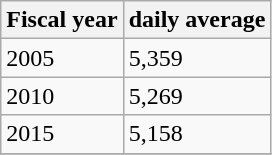<table class="wikitable">
<tr>
<th>Fiscal year</th>
<th>daily average</th>
</tr>
<tr>
<td>2005</td>
<td>5,359</td>
</tr>
<tr>
<td>2010</td>
<td>5,269</td>
</tr>
<tr>
<td>2015</td>
<td>5,158</td>
</tr>
<tr>
</tr>
</table>
